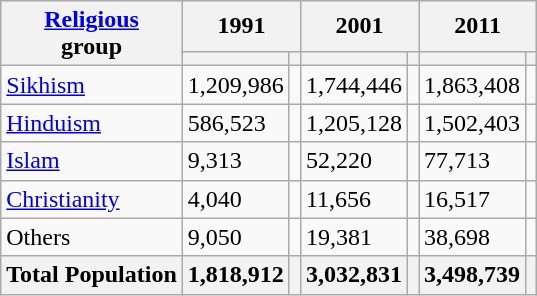<table class="wikitable sortable">
<tr>
<th rowspan="2"><a href='#'>Religious</a><br>group</th>
<th colspan="2">1991</th>
<th colspan="2">2001</th>
<th colspan="2">2011</th>
</tr>
<tr>
<th><a href='#'></a></th>
<th></th>
<th></th>
<th></th>
<th></th>
<th></th>
</tr>
<tr>
<td><a href='#'>Sikhism</a></td>
<td>1,209,986</td>
<td></td>
<td>1,744,446</td>
<td></td>
<td>1,863,408</td>
<td></td>
</tr>
<tr>
<td><a href='#'>Hinduism</a></td>
<td>586,523</td>
<td></td>
<td>1,205,128</td>
<td></td>
<td>1,502,403</td>
<td></td>
</tr>
<tr>
<td><a href='#'>Islam</a></td>
<td>9,313</td>
<td></td>
<td>52,220</td>
<td></td>
<td>77,713</td>
<td></td>
</tr>
<tr>
<td><a href='#'>Christianity</a></td>
<td>4,040</td>
<td></td>
<td>11,656</td>
<td></td>
<td>16,517</td>
<td></td>
</tr>
<tr>
<td>Others</td>
<td>9,050</td>
<td></td>
<td>19,381</td>
<td></td>
<td>38,698</td>
<td></td>
</tr>
<tr>
<th>Total Population</th>
<th>1,818,912</th>
<th></th>
<th>3,032,831</th>
<th></th>
<th>3,498,739</th>
<th></th>
</tr>
</table>
